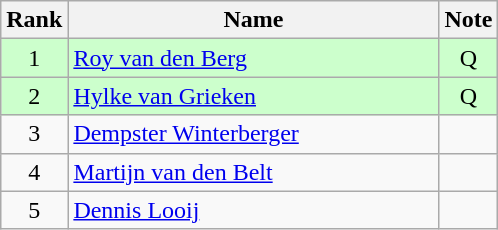<table class="wikitable" style="text-align:center;">
<tr>
<th>Rank</th>
<th style="width:15em">Name</th>
<th>Note</th>
</tr>
<tr bgcolor=ccffcc>
<td>1</td>
<td align=left><a href='#'>Roy van den Berg</a></td>
<td>Q</td>
</tr>
<tr bgcolor=ccffcc>
<td>2</td>
<td align=left><a href='#'>Hylke van Grieken</a></td>
<td>Q</td>
</tr>
<tr>
<td>3</td>
<td align=left><a href='#'>Dempster Winterberger</a></td>
<td></td>
</tr>
<tr>
<td>4</td>
<td align=left><a href='#'>Martijn van den Belt</a></td>
<td></td>
</tr>
<tr>
<td>5</td>
<td align=left><a href='#'>Dennis Looij</a></td>
<td></td>
</tr>
</table>
